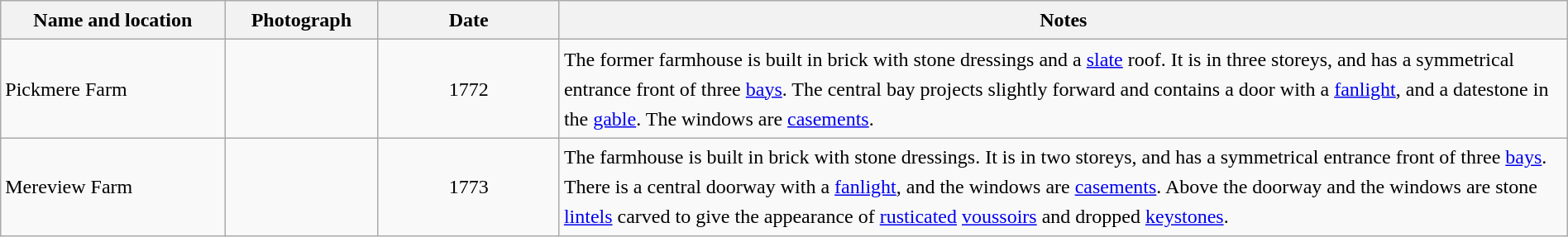<table class="wikitable sortable plainrowheaders" style="width:100%;border:0px;text-align:left;line-height:150%;">
<tr>
<th scope="col"  style="width:150px">Name and location</th>
<th scope="col"  style="width:100px" class="unsortable">Photograph</th>
<th scope="col"  style="width:120px">Date</th>
<th scope="col"  style="width:700px" class="unsortable">Notes</th>
</tr>
<tr>
<td>Pickmere Farm<br><small></small></td>
<td></td>
<td align="center">1772</td>
<td>The former farmhouse is built in brick with stone dressings and a <a href='#'>slate</a> roof.  It is in three storeys, and has a symmetrical entrance front of three <a href='#'>bays</a>.  The central bay projects slightly forward and contains a door with a <a href='#'>fanlight</a>, and a datestone in the <a href='#'>gable</a>.  The windows are <a href='#'>casements</a>.</td>
</tr>
<tr>
<td>Mereview Farm<br><small></small></td>
<td></td>
<td align="center">1773</td>
<td>The farmhouse is built in brick with stone dressings. It is in two storeys, and has a symmetrical entrance front of three <a href='#'>bays</a>.  There is a central doorway with a <a href='#'>fanlight</a>, and the windows are <a href='#'>casements</a>.  Above the doorway and the windows are stone <a href='#'>lintels</a> carved to give the appearance of <a href='#'>rusticated</a> <a href='#'>voussoirs</a> and dropped <a href='#'>keystones</a>.</td>
</tr>
<tr>
</tr>
</table>
